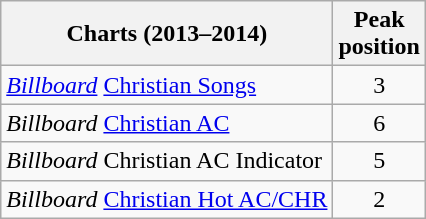<table class="wikitable">
<tr>
<th>Charts (2013–2014)</th>
<th>Peak<br>position</th>
</tr>
<tr>
<td><em><a href='#'>Billboard</a></em> <a href='#'>Christian Songs</a></td>
<td align="center">3</td>
</tr>
<tr>
<td><em>Billboard</em> <a href='#'>Christian AC</a></td>
<td align="center">6</td>
</tr>
<tr>
<td><em>Billboard</em> Christian AC Indicator</td>
<td align="center">5</td>
</tr>
<tr>
<td><em>Billboard</em> <a href='#'>Christian Hot AC/CHR</a></td>
<td align="center">2</td>
</tr>
</table>
